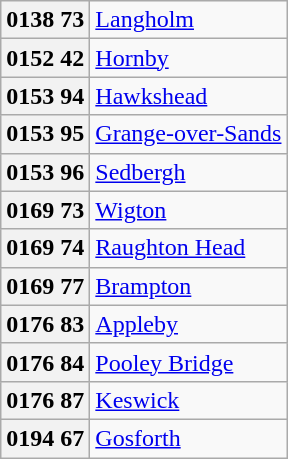<table class="wikitable" style="width: auto; margin-left: 1.5em;">
<tr>
<th scope="row">0138 73</th>
<td><a href='#'>Langholm</a></td>
</tr>
<tr>
<th scope="row">0152 42</th>
<td><a href='#'>Hornby</a></td>
</tr>
<tr>
<th scope="row">0153 94</th>
<td><a href='#'>Hawkshead</a></td>
</tr>
<tr>
<th scope="row">0153 95</th>
<td><a href='#'>Grange-over-Sands</a></td>
</tr>
<tr>
<th scope="row">0153 96</th>
<td><a href='#'>Sedbergh</a></td>
</tr>
<tr>
<th scope="row">0169 73</th>
<td><a href='#'>Wigton</a></td>
</tr>
<tr>
<th scope="row">0169 74</th>
<td><a href='#'>Raughton Head</a></td>
</tr>
<tr>
<th scope="row">0169 77</th>
<td><a href='#'>Brampton</a></td>
</tr>
<tr>
<th scope="row">0176 83</th>
<td><a href='#'>Appleby</a></td>
</tr>
<tr>
<th scope="row">0176 84</th>
<td><a href='#'>Pooley Bridge</a></td>
</tr>
<tr>
<th scope="row">0176 87</th>
<td><a href='#'>Keswick</a></td>
</tr>
<tr>
<th scope="row">0194 67</th>
<td><a href='#'>Gosforth</a></td>
</tr>
</table>
